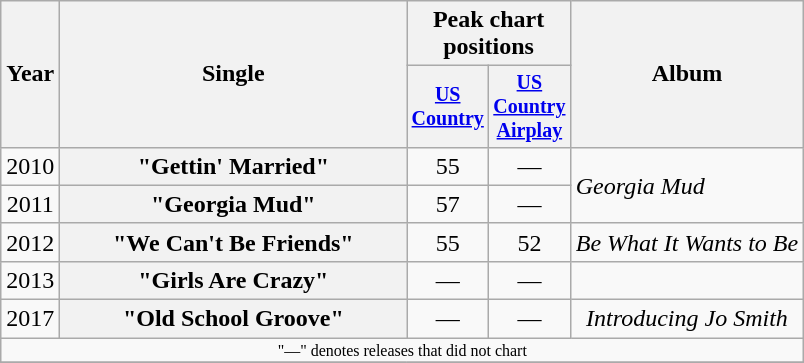<table class="wikitable plainrowheaders" style="text-align:center;">
<tr>
<th rowspan="2">Year</th>
<th rowspan="2" style="width:14em;">Single</th>
<th colspan="2">Peak chart<br>positions</th>
<th rowspan="2">Album</th>
</tr>
<tr style="font-size:smaller;">
<th width="45"><a href='#'>US Country</a><br></th>
<th width="45"><a href='#'>US Country Airplay</a><br></th>
</tr>
<tr>
<td>2010</td>
<th scope="row">"Gettin' Married"</th>
<td>55</td>
<td>—</td>
<td rowspan="2" align="left"><em>Georgia Mud</em></td>
</tr>
<tr>
<td>2011</td>
<th scope="row">"Georgia Mud"</th>
<td>57</td>
<td>—</td>
</tr>
<tr>
<td>2012</td>
<th scope="row">"We Can't Be Friends"</th>
<td>55</td>
<td>52</td>
<td align="left"><em>Be What It Wants to Be</em></td>
</tr>
<tr>
<td>2013</td>
<th scope="row">"Girls Are Crazy"</th>
<td>—</td>
<td>—</td>
<td></td>
</tr>
<tr>
<td>2017</td>
<th scope="row">"Old School Groove"</th>
<td>—</td>
<td>—</td>
<td><em>Introducing Jo Smith</em></td>
</tr>
<tr>
<td colspan="5" style="font-size:8pt">"—" denotes releases that did not chart</td>
</tr>
<tr>
</tr>
</table>
